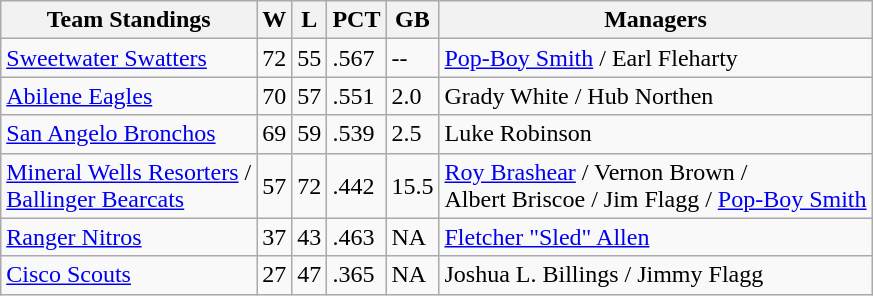<table class="wikitable">
<tr>
<th>Team Standings</th>
<th>W</th>
<th>L</th>
<th>PCT</th>
<th>GB</th>
<th>Managers</th>
</tr>
<tr>
<td><a href='#'>Sweetwater Swatters</a></td>
<td>72</td>
<td>55</td>
<td>.567</td>
<td>--</td>
<td><a href='#'>Pop-Boy Smith</a> / Earl Fleharty</td>
</tr>
<tr>
<td><a href='#'>Abilene Eagles</a></td>
<td>70</td>
<td>57</td>
<td>.551</td>
<td>2.0</td>
<td>Grady White / Hub Northen</td>
</tr>
<tr>
<td><a href='#'>San Angelo Bronchos</a></td>
<td>69</td>
<td>59</td>
<td>.539</td>
<td>2.5</td>
<td>Luke Robinson</td>
</tr>
<tr>
<td><a href='#'>Mineral Wells Resorters</a> /<br> <a href='#'>Ballinger Bearcats</a></td>
<td>57</td>
<td>72</td>
<td>.442</td>
<td>15.5</td>
<td><a href='#'>Roy Brashear</a> / Vernon Brown /<br> Albert Briscoe / Jim Flagg / <a href='#'>Pop-Boy Smith</a></td>
</tr>
<tr>
<td><a href='#'>Ranger Nitros</a></td>
<td>37</td>
<td>43</td>
<td>.463</td>
<td>NA</td>
<td><a href='#'>Fletcher "Sled" Allen</a></td>
</tr>
<tr>
<td><a href='#'>Cisco Scouts</a></td>
<td>27</td>
<td>47</td>
<td>.365</td>
<td>NA</td>
<td>Joshua L. Billings / Jimmy Flagg</td>
</tr>
</table>
